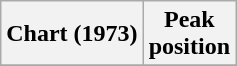<table class="wikitable plainrowheaders sortable" style="text-align:center;" border="1">
<tr>
<th scope="col">Chart (1973)</th>
<th scope="col">Peak<br>position</th>
</tr>
<tr>
</tr>
</table>
